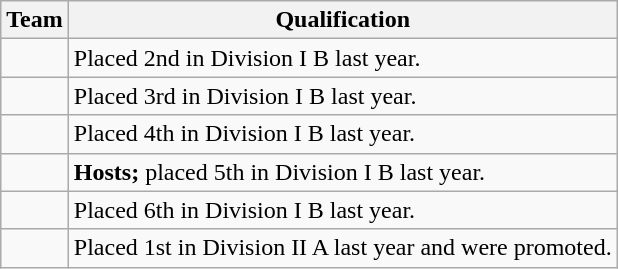<table class="wikitable">
<tr>
<th>Team</th>
<th>Qualification</th>
</tr>
<tr>
<td></td>
<td>Placed 2nd in Division I B last year.</td>
</tr>
<tr>
<td></td>
<td>Placed 3rd in Division I B last year.</td>
</tr>
<tr>
<td></td>
<td>Placed 4th in Division I B last year.</td>
</tr>
<tr>
<td></td>
<td><strong>Hosts;</strong> placed 5th in Division I B last year.</td>
</tr>
<tr>
<td></td>
<td>Placed 6th in Division I B last year.</td>
</tr>
<tr>
<td></td>
<td>Placed 1st in Division II A last year and were promoted.</td>
</tr>
</table>
